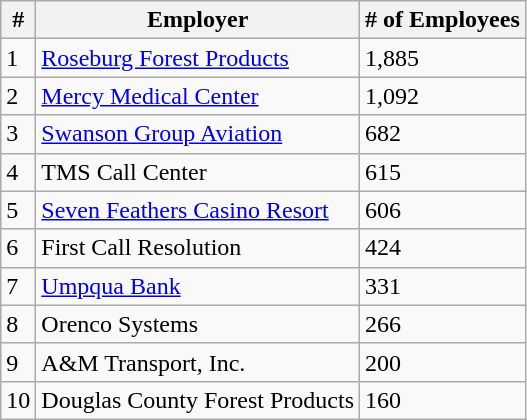<table class="wikitable">
<tr>
<th>#</th>
<th>Employer</th>
<th># of Employees</th>
</tr>
<tr>
<td>1</td>
<td><a href='#'>Roseburg Forest Products</a></td>
<td>1,885</td>
</tr>
<tr>
<td>2</td>
<td><a href='#'>Mercy Medical Center</a></td>
<td>1,092</td>
</tr>
<tr>
<td>3</td>
<td><a href='#'>Swanson Group Aviation</a></td>
<td>682</td>
</tr>
<tr>
<td>4</td>
<td>TMS Call Center</td>
<td>615</td>
</tr>
<tr>
<td>5</td>
<td><a href='#'>Seven Feathers Casino Resort</a></td>
<td>606</td>
</tr>
<tr>
<td>6</td>
<td>First Call Resolution</td>
<td>424</td>
</tr>
<tr>
<td>7</td>
<td><a href='#'>Umpqua Bank</a></td>
<td>331</td>
</tr>
<tr>
<td>8</td>
<td>Orenco Systems</td>
<td>266</td>
</tr>
<tr>
<td>9</td>
<td>A&M Transport, Inc.</td>
<td>200</td>
</tr>
<tr>
<td>10</td>
<td>Douglas County Forest Products</td>
<td>160</td>
</tr>
</table>
